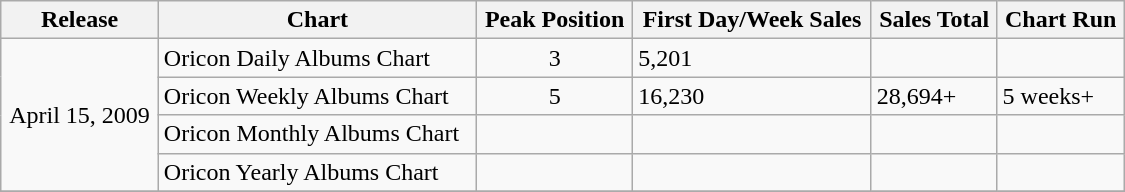<table class="wikitable" width="750px">
<tr>
<th align="left">Release</th>
<th align="left">Chart</th>
<th align="left">Peak Position</th>
<th align="left">First Day/Week Sales</th>
<th align="left">Sales Total</th>
<th align="left">Chart Run</th>
</tr>
<tr>
<td align="center" rowspan="4">April 15, 2009</td>
<td align="left">Oricon Daily Albums Chart</td>
<td align="center">3</td>
<td align="left">5,201</td>
<td align="left"></td>
<td align="left"></td>
</tr>
<tr>
<td align="left">Oricon Weekly Albums Chart</td>
<td align="center">5</td>
<td align="left">16,230</td>
<td align="left">28,694+</td>
<td align="left">5 weeks+</td>
</tr>
<tr>
<td align="left">Oricon Monthly Albums Chart</td>
<td align="center"></td>
<td align="left"></td>
<td align="left"></td>
<td align="left"></td>
</tr>
<tr>
<td align="left">Oricon Yearly Albums Chart</td>
<td align="center"></td>
<td align="left"></td>
<td align="left"></td>
<td align="left"></td>
</tr>
<tr>
</tr>
</table>
